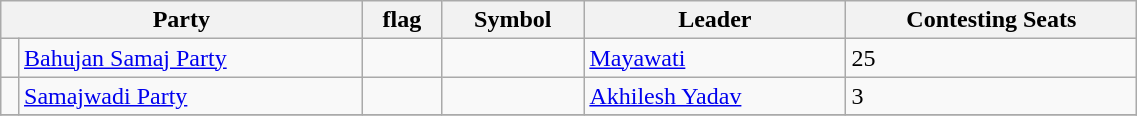<table class="wikitable" width="60%">
<tr>
<th colspan="2">Party</th>
<th>flag</th>
<th>Symbol</th>
<th>Leader</th>
<th>Contesting Seats</th>
</tr>
<tr>
<td></td>
<td><a href='#'>Bahujan Samaj Party</a></td>
<td></td>
<td></td>
<td><a href='#'>Mayawati</a></td>
<td>25</td>
</tr>
<tr>
<td></td>
<td><a href='#'>Samajwadi Party</a></td>
<td></td>
<td></td>
<td><a href='#'>Akhilesh Yadav</a></td>
<td>3</td>
</tr>
<tr>
</tr>
</table>
